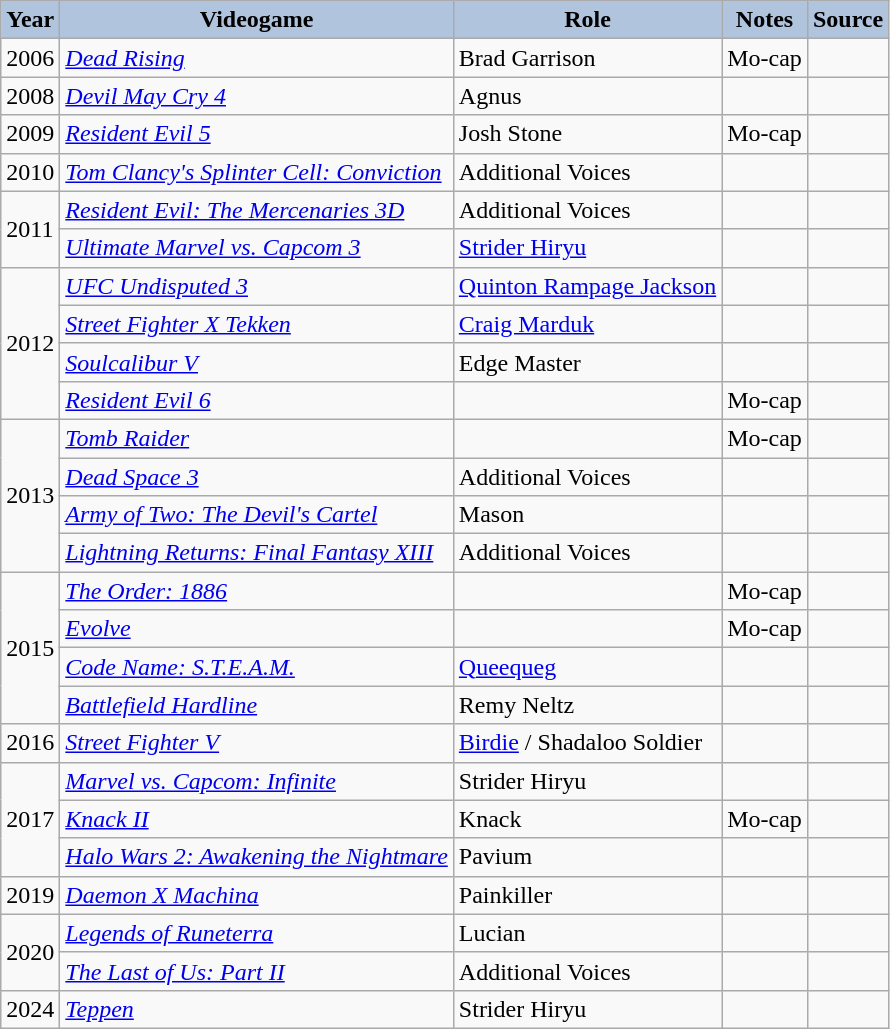<table class="wikitable sortable plainrowheaders" style="width=95%;  font-size: 100%;">
<tr>
<th style="background:#b0c4de;">Year</th>
<th style="background:#b0c4de;">Videogame</th>
<th style="background:#b0c4de;">Role</th>
<th style="background:#b0c4de;" class="unsortable">Notes</th>
<th style="background:#b0c4de;" class="unsortable">Source</th>
</tr>
<tr>
<td>2006</td>
<td><em><a href='#'>Dead Rising</a></em></td>
<td>Brad Garrison</td>
<td>Mo-cap</td>
<td></td>
</tr>
<tr>
<td>2008</td>
<td><em><a href='#'>Devil May Cry 4</a></em></td>
<td>Agnus</td>
<td></td>
<td></td>
</tr>
<tr>
<td>2009</td>
<td><em><a href='#'>Resident Evil 5</a></em></td>
<td>Josh Stone</td>
<td>Mo-cap</td>
<td></td>
</tr>
<tr>
<td>2010</td>
<td><em><a href='#'>Tom Clancy's Splinter Cell: Conviction</a></em></td>
<td>Additional Voices</td>
<td></td>
<td></td>
</tr>
<tr>
<td rowspan="2">2011</td>
<td><em><a href='#'>Resident Evil: The Mercenaries 3D</a></em></td>
<td>Additional Voices</td>
<td></td>
<td></td>
</tr>
<tr>
<td><em><a href='#'>Ultimate Marvel vs. Capcom 3</a></em></td>
<td><a href='#'>Strider Hiryu</a></td>
<td></td>
<td></td>
</tr>
<tr>
<td rowspan="4">2012</td>
<td><em><a href='#'>UFC Undisputed 3</a></em></td>
<td><a href='#'>Quinton Rampage Jackson</a></td>
<td></td>
<td></td>
</tr>
<tr>
<td><em><a href='#'>Street Fighter X Tekken</a></em></td>
<td><a href='#'>Craig Marduk</a></td>
<td></td>
<td></td>
</tr>
<tr>
<td><em><a href='#'>Soulcalibur V</a></em></td>
<td>Edge Master</td>
<td></td>
<td></td>
</tr>
<tr>
<td><em><a href='#'>Resident Evil 6</a></em></td>
<td></td>
<td>Mo-cap</td>
<td></td>
</tr>
<tr>
<td rowspan="4">2013</td>
<td><em><a href='#'>Tomb Raider</a></em></td>
<td></td>
<td>Mo-cap</td>
<td></td>
</tr>
<tr>
<td><em><a href='#'>Dead Space 3</a></em></td>
<td>Additional Voices</td>
<td></td>
<td></td>
</tr>
<tr>
<td><em><a href='#'>Army of Two: The Devil's Cartel</a></em></td>
<td>Mason</td>
<td></td>
<td></td>
</tr>
<tr>
<td><em><a href='#'>Lightning Returns: Final Fantasy XIII</a></em></td>
<td>Additional Voices</td>
<td></td>
<td></td>
</tr>
<tr>
<td rowspan="4">2015</td>
<td><em><a href='#'>The Order: 1886</a></em></td>
<td></td>
<td>Mo-cap</td>
<td></td>
</tr>
<tr>
<td><em><a href='#'>Evolve</a></em></td>
<td></td>
<td>Mo-cap</td>
<td></td>
</tr>
<tr>
<td><em><a href='#'>Code Name: S.T.E.A.M.</a></em></td>
<td><a href='#'>Queequeg</a></td>
<td></td>
<td></td>
</tr>
<tr>
<td><em><a href='#'>Battlefield Hardline</a></em></td>
<td>Remy Neltz</td>
<td></td>
<td></td>
</tr>
<tr>
<td>2016</td>
<td><em><a href='#'>Street Fighter V</a></em></td>
<td><a href='#'>Birdie</a> / Shadaloo Soldier</td>
<td></td>
<td></td>
</tr>
<tr>
<td rowspan="3">2017</td>
<td><em><a href='#'>Marvel vs. Capcom: Infinite</a></em></td>
<td>Strider Hiryu</td>
<td></td>
<td></td>
</tr>
<tr>
<td><em><a href='#'>Knack II</a></em></td>
<td>Knack</td>
<td>Mo-cap</td>
<td></td>
</tr>
<tr>
<td><em><a href='#'>Halo Wars 2: Awakening the Nightmare</a></em></td>
<td>Pavium</td>
<td></td>
<td></td>
</tr>
<tr>
<td>2019</td>
<td><em><a href='#'>Daemon X Machina</a></em></td>
<td>Painkiller</td>
<td></td>
<td></td>
</tr>
<tr>
<td rowspan="2">2020</td>
<td><em><a href='#'>Legends of Runeterra</a></em></td>
<td>Lucian</td>
<td></td>
<td></td>
</tr>
<tr>
<td><em><a href='#'>The Last of Us: Part II</a></em></td>
<td>Additional Voices</td>
<td></td>
<td></td>
</tr>
<tr>
<td>2024</td>
<td><em><a href='#'>Teppen</a></em></td>
<td>Strider Hiryu</td>
<td></td>
<td></td>
</tr>
</table>
